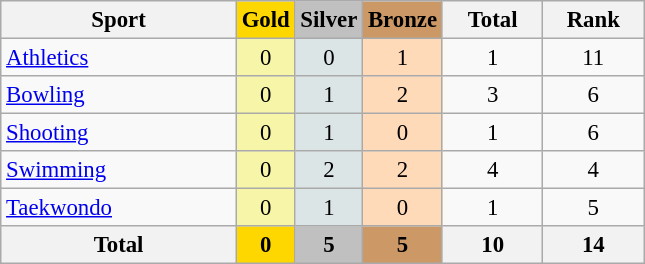<table class="wikitable sortable" style="text-align:center; font-size:95%">
<tr>
<th width=150>Sport</th>
<th style="background-color:gold; width=60;"><strong>Gold</strong></th>
<th style="background-color:silver; width=60;"><strong>Silver</strong></th>
<th style="background-color:#cc9966; width=60;"><strong>Bronze</strong></th>
<th width=60>Total</th>
<th width=60>Rank</th>
</tr>
<tr>
<td align=left> <a href='#'>Athletics</a></td>
<td bgcolor=#f7f6a8>0</td>
<td bgcolor=#dce5e5>0</td>
<td bgcolor=#ffdab9>1</td>
<td>1</td>
<td>11</td>
</tr>
<tr>
<td align=left> <a href='#'>Bowling</a></td>
<td bgcolor=#f7f6a8>0</td>
<td bgcolor=#dce5e5>1</td>
<td bgcolor=#ffdab9>2</td>
<td>3</td>
<td>6</td>
</tr>
<tr>
<td align=left> <a href='#'>Shooting</a></td>
<td bgcolor=#f7f6a8>0</td>
<td bgcolor=#dce5e5>1</td>
<td bgcolor=#ffdab9>0</td>
<td>1</td>
<td>6</td>
</tr>
<tr>
<td align=left> <a href='#'>Swimming</a></td>
<td bgcolor=#f7f6a8>0</td>
<td bgcolor=#dce5e5>2</td>
<td bgcolor=#ffdab9>2</td>
<td>4</td>
<td>4</td>
</tr>
<tr>
<td align=left> <a href='#'>Taekwondo</a></td>
<td bgcolor=#f7f6a8>0</td>
<td bgcolor=#dce5e5>1</td>
<td bgcolor=#ffdab9>0</td>
<td>1</td>
<td>5</td>
</tr>
<tr>
<th>Total</th>
<th style="background-color:gold; width=60;">0</th>
<th style="background-color:silver; width=60;">5</th>
<th style="background-color:#cc9966; width=60;">5</th>
<th>10</th>
<th>14</th>
</tr>
</table>
